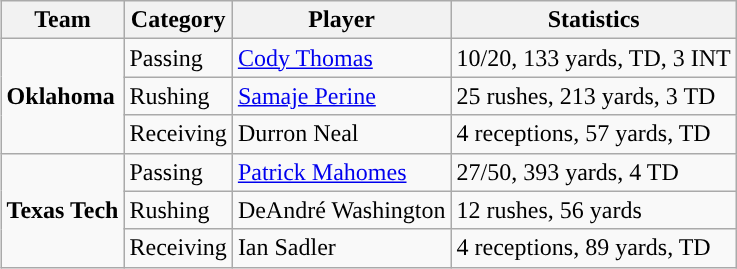<table class="wikitable" style="float: right;">
<tr>
<th>Team</th>
<th>Category</th>
<th>Player</th>
<th>Statistics</th>
</tr>
<tr>
<td rowspan=3><strong>Oklahoma</strong></td>
<td>Passing</td>
<td><a href='#'>Cody Thomas</a></td>
<td>10/20, 133 yards, TD, 3 INT</td>
</tr>
<tr>
<td>Rushing</td>
<td><a href='#'>Samaje Perine</a></td>
<td>25 rushes, 213 yards, 3 TD</td>
</tr>
<tr>
<td>Receiving</td>
<td>Durron Neal</td>
<td>4 receptions, 57 yards, TD</td>
</tr>
<tr>
<td rowspan=3><strong>Texas Tech</strong></td>
<td>Passing</td>
<td><a href='#'>Patrick Mahomes</a></td>
<td>27/50, 393 yards, 4 TD</td>
</tr>
<tr>
<td>Rushing</td>
<td>DeAndré Washington</td>
<td>12 rushes, 56 yards</td>
</tr>
<tr>
<td>Receiving</td>
<td>Ian Sadler</td>
<td>4 receptions, 89 yards, TD</td>
</tr>
</table>
